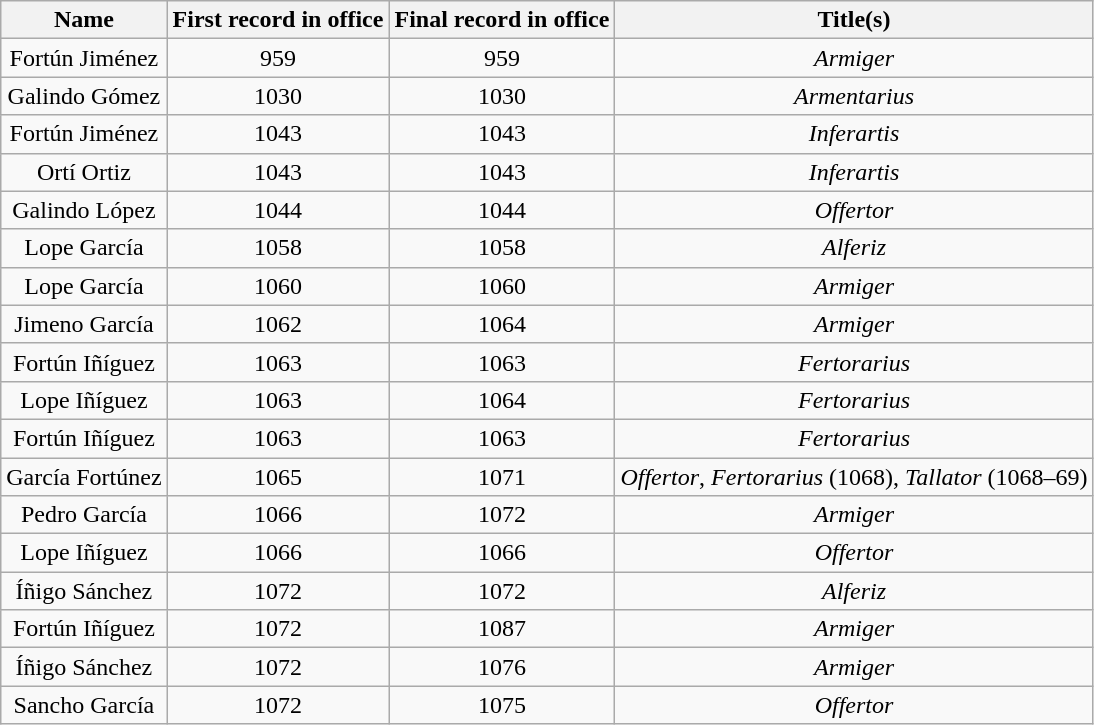<table class="wikitable" style="text-align:center;">
<tr>
<th>Name</th>
<th>First record in office</th>
<th>Final record in office</th>
<th>Title(s)</th>
</tr>
<tr>
<td>Fortún Jiménez</td>
<td>959</td>
<td>959</td>
<td><em>Armiger</em></td>
</tr>
<tr>
<td>Galindo Gómez</td>
<td>1030</td>
<td>1030</td>
<td><em>Armentarius</em></td>
</tr>
<tr>
<td>Fortún Jiménez</td>
<td>1043</td>
<td>1043</td>
<td><em>Inferartis</em></td>
</tr>
<tr>
<td>Ortí Ortiz</td>
<td>1043</td>
<td>1043</td>
<td><em>Inferartis</em></td>
</tr>
<tr>
<td>Galindo López</td>
<td>1044</td>
<td>1044</td>
<td><em>Offertor</em></td>
</tr>
<tr>
<td>Lope García</td>
<td>1058</td>
<td>1058</td>
<td><em>Alferiz</em></td>
</tr>
<tr>
<td>Lope García</td>
<td>1060</td>
<td>1060</td>
<td><em>Armiger</em></td>
</tr>
<tr>
<td>Jimeno García</td>
<td>1062</td>
<td>1064</td>
<td><em>Armiger</em></td>
</tr>
<tr>
<td>Fortún Iñíguez</td>
<td>1063</td>
<td>1063</td>
<td><em>Fertorarius</em></td>
</tr>
<tr>
<td>Lope Iñíguez</td>
<td>1063</td>
<td>1064</td>
<td><em>Fertorarius</em></td>
</tr>
<tr>
<td>Fortún Iñíguez</td>
<td>1063</td>
<td>1063</td>
<td><em>Fertorarius</em></td>
</tr>
<tr>
<td>García Fortúnez</td>
<td>1065</td>
<td>1071</td>
<td><em>Offertor</em>, <em>Fertorarius</em> (1068), <em>Tallator</em> (1068–69)</td>
</tr>
<tr>
<td>Pedro García</td>
<td>1066</td>
<td>1072</td>
<td><em>Armiger</em></td>
</tr>
<tr>
<td>Lope Iñíguez</td>
<td>1066</td>
<td>1066</td>
<td><em>Offertor</em></td>
</tr>
<tr>
<td>Íñigo Sánchez</td>
<td>1072</td>
<td>1072</td>
<td><em>Alferiz</em></td>
</tr>
<tr>
<td>Fortún Iñíguez</td>
<td>1072</td>
<td>1087</td>
<td><em>Armiger</em></td>
</tr>
<tr>
<td>Íñigo Sánchez</td>
<td>1072</td>
<td>1076</td>
<td><em>Armiger</em></td>
</tr>
<tr>
<td>Sancho García</td>
<td>1072</td>
<td>1075</td>
<td><em>Offertor</em></td>
</tr>
</table>
